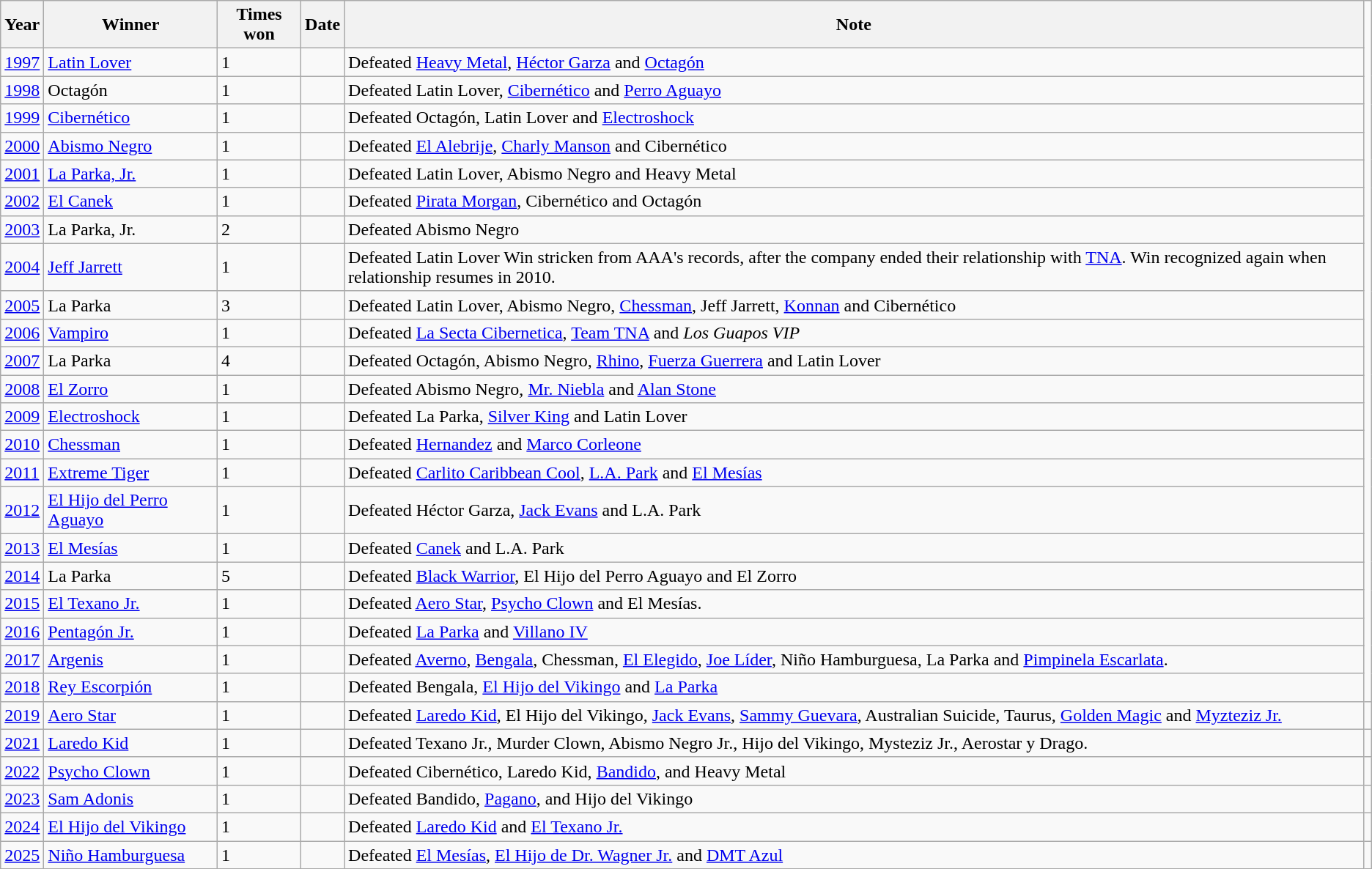<table class="wikitable">
<tr>
<th>Year</th>
<th>Winner</th>
<th>Times won</th>
<th>Date</th>
<th>Note</th>
</tr>
<tr>
<td><a href='#'>1997</a></td>
<td><a href='#'>Latin Lover</a></td>
<td>1</td>
<td></td>
<td>Defeated <a href='#'>Heavy Metal</a>, <a href='#'>Héctor Garza</a> and <a href='#'>Octagón</a></td>
</tr>
<tr>
<td><a href='#'>1998</a></td>
<td>Octagón</td>
<td>1</td>
<td></td>
<td>Defeated Latin Lover, <a href='#'>Cibernético</a> and <a href='#'>Perro Aguayo</a></td>
</tr>
<tr>
<td><a href='#'>1999</a></td>
<td><a href='#'>Cibernético</a></td>
<td>1</td>
<td></td>
<td>Defeated Octagón, Latin Lover and <a href='#'>Electroshock</a></td>
</tr>
<tr>
<td><a href='#'>2000</a></td>
<td><a href='#'>Abismo Negro</a></td>
<td>1</td>
<td></td>
<td>Defeated <a href='#'>El Alebrije</a>, <a href='#'>Charly Manson</a> and Cibernético</td>
</tr>
<tr>
<td><a href='#'>2001</a></td>
<td><a href='#'>La Parka, Jr.</a></td>
<td>1</td>
<td></td>
<td>Defeated Latin Lover, Abismo Negro and Heavy Metal</td>
</tr>
<tr>
<td><a href='#'>2002</a></td>
<td><a href='#'>El Canek</a></td>
<td>1</td>
<td></td>
<td>Defeated <a href='#'>Pirata Morgan</a>, Cibernético and Octagón</td>
</tr>
<tr>
<td><a href='#'>2003</a></td>
<td>La Parka, Jr.</td>
<td>2</td>
<td></td>
<td>Defeated Abismo Negro</td>
</tr>
<tr>
<td><a href='#'>2004</a></td>
<td><a href='#'>Jeff Jarrett</a></td>
<td>1</td>
<td></td>
<td>Defeated Latin Lover Win stricken from AAA's records, after the company ended their relationship with <a href='#'>TNA</a>. Win recognized again when relationship resumes in 2010.</td>
</tr>
<tr>
<td><a href='#'>2005</a></td>
<td>La Parka</td>
<td>3</td>
<td></td>
<td>Defeated Latin Lover, Abismo Negro, <a href='#'>Chessman</a>, Jeff Jarrett, <a href='#'>Konnan</a> and Cibernético</td>
</tr>
<tr>
<td><a href='#'>2006</a></td>
<td><a href='#'>Vampiro</a></td>
<td>1</td>
<td></td>
<td>Defeated  <a href='#'>La Secta Cibernetica</a>, <a href='#'>Team TNA</a> and <em>Los Guapos VIP</em></td>
</tr>
<tr>
<td><a href='#'>2007</a></td>
<td>La Parka</td>
<td>4</td>
<td></td>
<td>Defeated Octagón, Abismo Negro, <a href='#'>Rhino</a>, <a href='#'>Fuerza Guerrera</a> and Latin Lover</td>
</tr>
<tr>
<td><a href='#'>2008</a></td>
<td><a href='#'>El Zorro</a></td>
<td>1</td>
<td></td>
<td>Defeated Abismo Negro, <a href='#'>Mr. Niebla</a> and <a href='#'>Alan Stone</a></td>
</tr>
<tr>
<td><a href='#'>2009</a></td>
<td><a href='#'>Electroshock</a></td>
<td>1</td>
<td></td>
<td>Defeated La Parka, <a href='#'>Silver King</a> and Latin Lover</td>
</tr>
<tr>
<td><a href='#'>2010</a></td>
<td><a href='#'>Chessman</a></td>
<td>1</td>
<td></td>
<td>Defeated <a href='#'>Hernandez</a> and <a href='#'>Marco Corleone</a></td>
</tr>
<tr>
<td><a href='#'>2011</a></td>
<td><a href='#'>Extreme Tiger</a></td>
<td>1</td>
<td></td>
<td>Defeated <a href='#'>Carlito Caribbean Cool</a>, <a href='#'>L.A. Park</a> and <a href='#'>El Mesías</a></td>
</tr>
<tr>
<td><a href='#'>2012</a></td>
<td><a href='#'>El Hijo del Perro Aguayo</a></td>
<td>1</td>
<td></td>
<td>Defeated Héctor Garza, <a href='#'>Jack Evans</a> and L.A. Park</td>
</tr>
<tr>
<td><a href='#'>2013</a></td>
<td><a href='#'>El Mesías</a></td>
<td>1</td>
<td></td>
<td>Defeated <a href='#'>Canek</a> and L.A. Park</td>
</tr>
<tr>
<td><a href='#'>2014</a></td>
<td>La Parka</td>
<td>5</td>
<td></td>
<td>Defeated <a href='#'>Black Warrior</a>, El Hijo del Perro Aguayo and El Zorro</td>
</tr>
<tr>
<td><a href='#'>2015</a></td>
<td><a href='#'>El Texano Jr.</a></td>
<td>1</td>
<td></td>
<td>Defeated <a href='#'>Aero Star</a>, <a href='#'>Psycho Clown</a> and El Mesías.</td>
</tr>
<tr>
<td><a href='#'>2016</a></td>
<td><a href='#'>Pentagón Jr.</a></td>
<td>1</td>
<td></td>
<td>Defeated <a href='#'>La Parka</a> and <a href='#'>Villano IV</a></td>
</tr>
<tr>
<td><a href='#'>2017</a></td>
<td><a href='#'>Argenis</a></td>
<td>1</td>
<td></td>
<td>Defeated <a href='#'>Averno</a>, <a href='#'>Bengala</a>, Chessman, <a href='#'>El Elegido</a>, <a href='#'>Joe Líder</a>, Niño Hamburguesa, La Parka and <a href='#'>Pimpinela Escarlata</a>.</td>
</tr>
<tr>
<td><a href='#'>2018</a></td>
<td><a href='#'>Rey Escorpión</a></td>
<td>1</td>
<td></td>
<td>Defeated Bengala, <a href='#'>El Hijo del Vikingo</a> and <a href='#'>La Parka</a></td>
</tr>
<tr>
<td><a href='#'>2019</a></td>
<td><a href='#'>Aero Star</a></td>
<td>1</td>
<td></td>
<td>Defeated <a href='#'>Laredo Kid</a>, El Hijo del Vikingo, <a href='#'>Jack Evans</a>, <a href='#'>Sammy Guevara</a>, Australian Suicide, Taurus, <a href='#'>Golden Magic</a> and <a href='#'>Myzteziz Jr.</a></td>
<td></td>
</tr>
<tr>
<td><a href='#'>2021</a></td>
<td><a href='#'>Laredo Kid</a></td>
<td>1</td>
<td></td>
<td>Defeated Texano Jr., Murder Clown, Abismo Negro Jr., Hijo del Vikingo, Mysteziz Jr., Aerostar y Drago.</td>
<td></td>
</tr>
<tr>
<td><a href='#'>2022</a></td>
<td><a href='#'>Psycho Clown</a></td>
<td>1</td>
<td></td>
<td>Defeated Cibernético, Laredo Kid, <a href='#'>Bandido</a>, and Heavy Metal</td>
<td></td>
</tr>
<tr>
<td><a href='#'>2023</a></td>
<td><a href='#'>Sam Adonis</a></td>
<td>1</td>
<td></td>
<td>Defeated Bandido, <a href='#'>Pagano</a>, and Hijo del Vikingo</td>
<td></td>
</tr>
<tr>
<td><a href='#'>2024</a></td>
<td><a href='#'>El Hijo del Vikingo</a></td>
<td>1</td>
<td></td>
<td>Defeated <a href='#'>Laredo Kid</a> and <a href='#'>El Texano Jr.</a></td>
<td></td>
</tr>
<tr>
<td><a href='#'>2025</a></td>
<td><a href='#'>Niño Hamburguesa</a></td>
<td>1</td>
<td></td>
<td>Defeated <a href='#'>El Mesías</a>, <a href='#'>El Hijo de Dr. Wagner Jr.</a> and <a href='#'>DMT Azul</a></td>
<td></td>
</tr>
</table>
